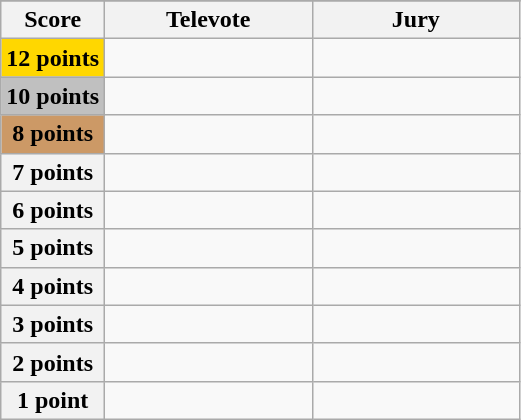<table class="wikitable">
<tr>
</tr>
<tr>
<th scope="col" width="20%">Score</th>
<th scope="col" width="40%">Televote</th>
<th scope="col" width="40%">Jury</th>
</tr>
<tr>
<th scope="row" style="background:gold">12 points</th>
<td></td>
<td></td>
</tr>
<tr>
<th scope="row" style="background:silver">10 points</th>
<td></td>
<td></td>
</tr>
<tr>
<th scope="row" style="background:#CC9966">8 points</th>
<td></td>
<td></td>
</tr>
<tr>
<th scope="row">7 points</th>
<td></td>
<td></td>
</tr>
<tr>
<th scope="row">6 points</th>
<td></td>
<td></td>
</tr>
<tr>
<th scope="row">5 points</th>
<td></td>
<td></td>
</tr>
<tr>
<th scope="row">4 points</th>
<td></td>
<td></td>
</tr>
<tr>
<th scope="row">3 points</th>
<td></td>
<td></td>
</tr>
<tr>
<th scope="row">2 points</th>
<td></td>
<td></td>
</tr>
<tr>
<th scope="row">1 point</th>
<td></td>
<td></td>
</tr>
</table>
